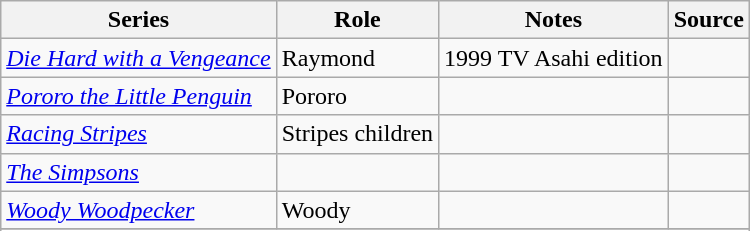<table class="wikitable sortable plainrowheaders">
<tr>
<th>Series</th>
<th>Role</th>
<th class="unsortable">Notes</th>
<th class="unsortable">Source</th>
</tr>
<tr>
<td><em><a href='#'>Die Hard with a Vengeance</a></em></td>
<td>Raymond</td>
<td>1999 TV Asahi edition</td>
<td></td>
</tr>
<tr>
<td><em><a href='#'>Pororo the Little Penguin</a></em></td>
<td>Pororo</td>
<td></td>
<td></td>
</tr>
<tr>
<td><em><a href='#'>Racing Stripes</a></em></td>
<td>Stripes children</td>
<td></td>
<td></td>
</tr>
<tr>
<td><em><a href='#'>The Simpsons</a></em></td>
<td></td>
<td></td>
<td></td>
</tr>
<tr>
<td><em><a href='#'>Woody Woodpecker</a></em></td>
<td>Woody</td>
<td></td>
<td></td>
</tr>
<tr>
</tr>
<tr>
</tr>
</table>
